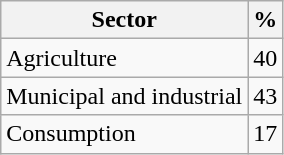<table class="wikitable">
<tr>
<th>Sector</th>
<th>%</th>
</tr>
<tr>
<td>Agriculture</td>
<td>40</td>
</tr>
<tr>
<td>Municipal and industrial</td>
<td>43</td>
</tr>
<tr>
<td>Consumption</td>
<td>17</td>
</tr>
</table>
